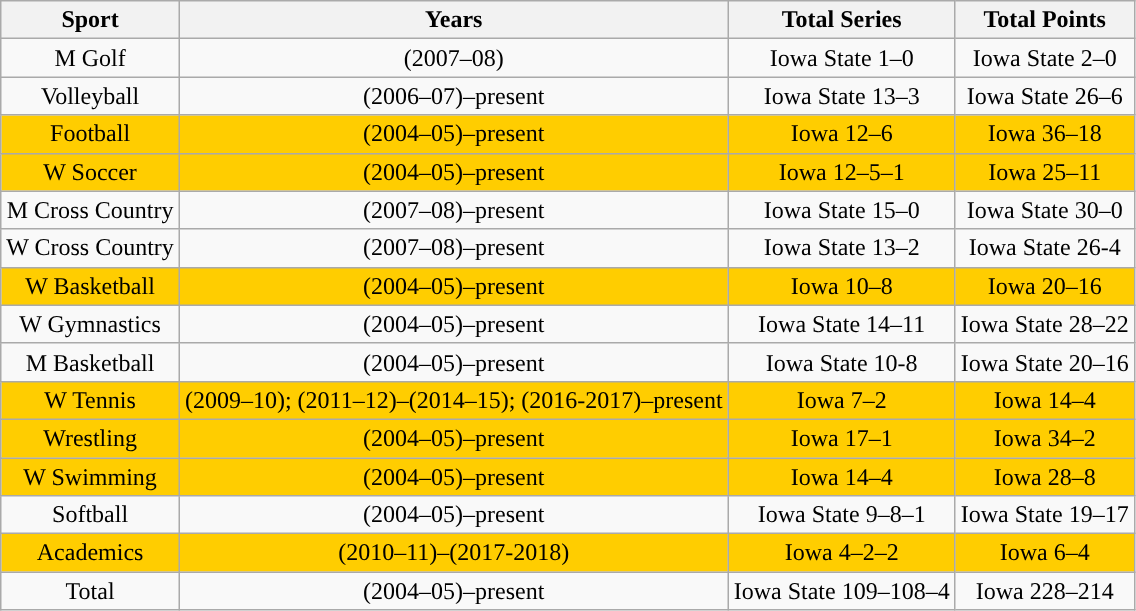<table class="wikitable">
<tr>
<th>Sport</th>
<th>Years</th>
<th>Total Series</th>
<th>Total Points</th>
</tr>
<tr align=center>
<td>M Golf</td>
<td>(2007–08)</td>
<td>Iowa State 1–0</td>
<td>Iowa State 2–0</td>
</tr>
<tr align=center>
<td>Volleyball</td>
<td>(2006–07)–present</td>
<td>Iowa State 13–3</td>
<td>Iowa State 26–6</td>
</tr>
<tr align=center style="background: #FFCD00;color:black;">
<td>Football</td>
<td>(2004–05)–present</td>
<td>Iowa 12–6</td>
<td>Iowa 36–18</td>
</tr>
<tr align=center style="background: #FFCD00;color:black;">
<td>W Soccer</td>
<td>(2004–05)–present</td>
<td>Iowa 12–5–1</td>
<td>Iowa 25–11</td>
</tr>
<tr align=center>
<td>M Cross Country</td>
<td>(2007–08)–present</td>
<td>Iowa State 15–0</td>
<td>Iowa State 30–0</td>
</tr>
<tr align=center>
<td>W Cross Country</td>
<td>(2007–08)–present</td>
<td>Iowa State 13–2</td>
<td>Iowa State 26-4</td>
</tr>
<tr align=center style="background: #FFCD00;color:black;">
<td>W Basketball</td>
<td>(2004–05)–present</td>
<td>Iowa 10–8</td>
<td>Iowa 20–16</td>
</tr>
<tr align=center>
<td>W Gymnastics</td>
<td>(2004–05)–present</td>
<td>Iowa State 14–11</td>
<td>Iowa State 28–22</td>
</tr>
<tr align=center>
<td>M Basketball</td>
<td>(2004–05)–present</td>
<td>Iowa State 10-8</td>
<td>Iowa State 20–16</td>
</tr>
<tr align=center style="background: #FFCD00;color:black;">
<td>W Tennis</td>
<td>(2009–10); (2011–12)–(2014–15); (2016-2017)–present</td>
<td>Iowa 7–2</td>
<td>Iowa 14–4</td>
</tr>
<tr align=center style="background: #FFCD00;color:black;">
<td>Wrestling</td>
<td>(2004–05)–present</td>
<td>Iowa 17–1</td>
<td>Iowa 34–2</td>
</tr>
<tr align=center style="background: #FFCD00;color:black;">
<td>W Swimming</td>
<td>(2004–05)–present</td>
<td>Iowa 14–4</td>
<td>Iowa 28–8</td>
</tr>
<tr align=center>
<td>Softball</td>
<td>(2004–05)–present</td>
<td>Iowa State 9–8–1</td>
<td>Iowa State 19–17</td>
</tr>
<tr align=center style="background: #FFCD00;color:black;">
<td>Academics</td>
<td>(2010–11)–(2017-2018)</td>
<td>Iowa 4–2–2</td>
<td>Iowa 6–4</td>
</tr>
<tr align=center style=>
<td>Total</td>
<td>(2004–05)–present</td>
<td>Iowa State 109–108–4</td>
<td>Iowa 228–214</td>
</tr>
</table>
